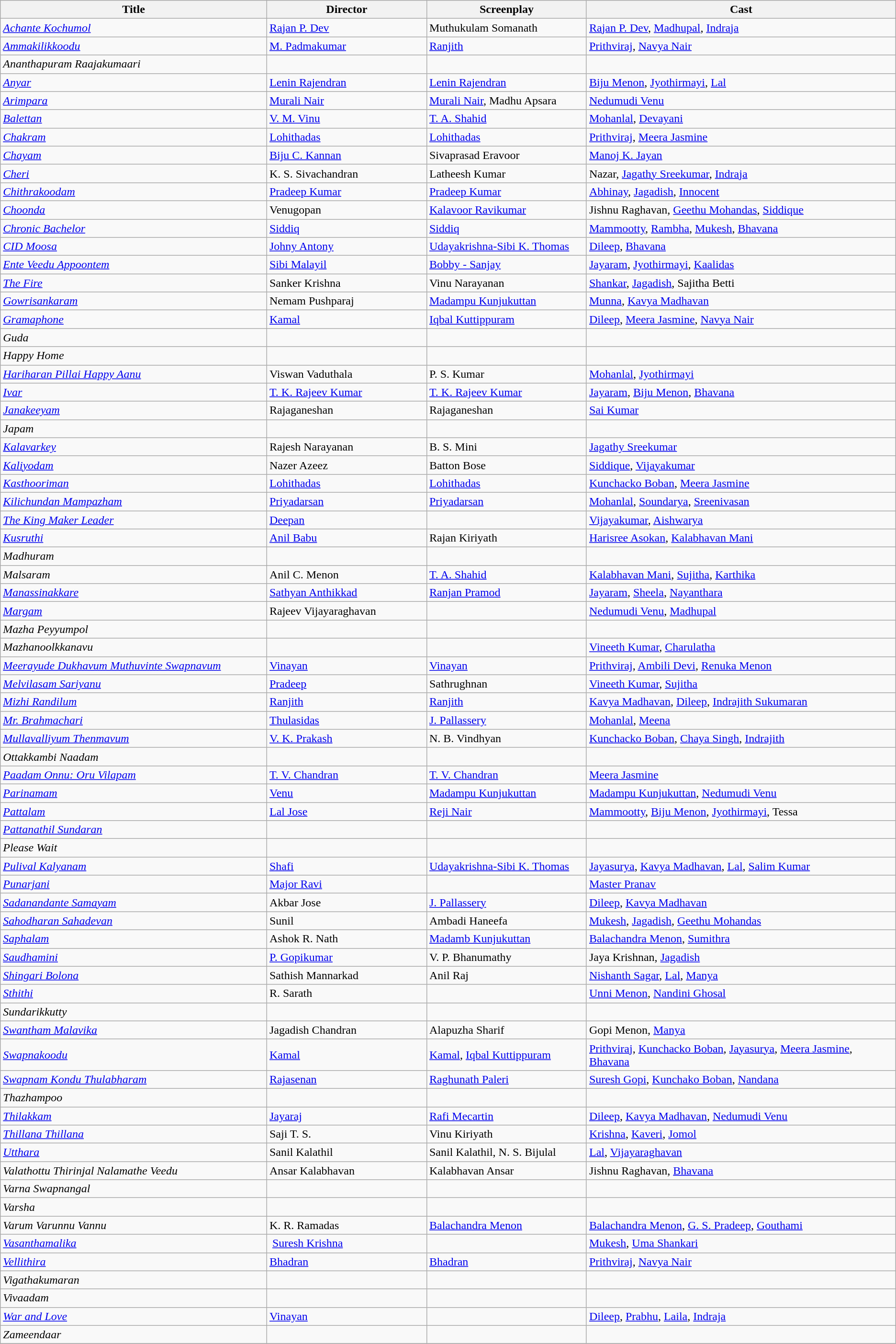<table class="sortable wikitable">
<tr>
<th style="width:25%;">Title</th>
<th style="width:15%;">Director</th>
<th style="width:15%;">Screenplay</th>
<th style="width:29%;">Cast</th>
</tr>
<tr>
<td><em><a href='#'>Achante Kochumol</a></em></td>
<td><a href='#'>Rajan P. Dev</a></td>
<td>Muthukulam Somanath</td>
<td><a href='#'>Rajan P. Dev</a>, <a href='#'>Madhupal</a>, <a href='#'>Indraja</a></td>
</tr>
<tr>
<td><em><a href='#'>Ammakilikkoodu</a></em></td>
<td><a href='#'>M. Padmakumar</a></td>
<td><a href='#'>Ranjith</a></td>
<td><a href='#'>Prithviraj</a>, <a href='#'>Navya Nair</a></td>
</tr>
<tr>
<td><em>Ananthapuram Raajakumaari</em></td>
<td></td>
<td></td>
<td></td>
</tr>
<tr>
<td><em><a href='#'>Anyar</a></em></td>
<td><a href='#'>Lenin Rajendran</a></td>
<td><a href='#'>Lenin Rajendran</a></td>
<td><a href='#'>Biju Menon</a>, <a href='#'>Jyothirmayi</a>, <a href='#'>Lal</a></td>
</tr>
<tr>
<td><em><a href='#'>Arimpara</a></em></td>
<td><a href='#'>Murali Nair</a></td>
<td><a href='#'>Murali Nair</a>, Madhu Apsara</td>
<td><a href='#'>Nedumudi Venu</a></td>
</tr>
<tr>
<td><em><a href='#'>Balettan</a></em></td>
<td><a href='#'>V. M. Vinu</a></td>
<td><a href='#'>T. A. Shahid</a></td>
<td><a href='#'>Mohanlal</a>, <a href='#'>Devayani</a></td>
</tr>
<tr>
<td><em><a href='#'>Chakram</a></em></td>
<td><a href='#'>Lohithadas</a></td>
<td><a href='#'>Lohithadas</a></td>
<td><a href='#'>Prithviraj</a>, <a href='#'>Meera Jasmine</a></td>
</tr>
<tr>
<td><em><a href='#'>Chayam</a></em></td>
<td><a href='#'>Biju C. Kannan</a></td>
<td>Sivaprasad Eravoor</td>
<td><a href='#'>Manoj K. Jayan</a></td>
</tr>
<tr>
<td><em><a href='#'>Cheri</a></em></td>
<td>K. S. Sivachandran</td>
<td>Latheesh Kumar</td>
<td>Nazar, <a href='#'>Jagathy Sreekumar</a>, <a href='#'>Indraja</a></td>
</tr>
<tr>
<td><em><a href='#'>Chithrakoodam</a></em></td>
<td><a href='#'>Pradeep Kumar</a></td>
<td><a href='#'>Pradeep Kumar</a></td>
<td><a href='#'>Abhinay</a>, <a href='#'>Jagadish</a>, <a href='#'>Innocent</a></td>
</tr>
<tr>
<td><em><a href='#'>Choonda</a></em></td>
<td>Venugopan</td>
<td><a href='#'>Kalavoor Ravikumar</a></td>
<td>Jishnu Raghavan, <a href='#'>Geethu Mohandas</a>, <a href='#'>Siddique</a></td>
</tr>
<tr>
<td><em><a href='#'>Chronic Bachelor</a></em></td>
<td><a href='#'>Siddiq</a></td>
<td><a href='#'>Siddiq</a></td>
<td><a href='#'>Mammootty</a>, <a href='#'>Rambha</a>, <a href='#'>Mukesh</a>, <a href='#'>Bhavana</a></td>
</tr>
<tr>
<td><em><a href='#'>CID Moosa</a></em></td>
<td><a href='#'>Johny Antony</a></td>
<td><a href='#'>Udayakrishna-Sibi K. Thomas</a></td>
<td><a href='#'>Dileep</a>, <a href='#'>Bhavana</a></td>
</tr>
<tr>
<td><em><a href='#'>Ente Veedu Appoontem</a></em></td>
<td><a href='#'>Sibi Malayil</a></td>
<td><a href='#'>Bobby - Sanjay</a></td>
<td><a href='#'>Jayaram</a>, <a href='#'>Jyothirmayi</a>, <a href='#'>Kaalidas</a></td>
</tr>
<tr>
<td><em><a href='#'>The Fire</a></em></td>
<td>Sanker Krishna</td>
<td>Vinu Narayanan</td>
<td><a href='#'>Shankar</a>, <a href='#'>Jagadish</a>, Sajitha Betti</td>
</tr>
<tr>
<td><em><a href='#'>Gowrisankaram</a></em></td>
<td>Nemam Pushparaj</td>
<td><a href='#'>Madampu Kunjukuttan</a></td>
<td><a href='#'>Munna</a>, <a href='#'>Kavya Madhavan</a></td>
</tr>
<tr>
<td><em><a href='#'>Gramaphone</a></em></td>
<td><a href='#'>Kamal</a></td>
<td><a href='#'>Iqbal Kuttippuram</a></td>
<td><a href='#'>Dileep</a>, <a href='#'>Meera Jasmine</a>, <a href='#'>Navya Nair</a></td>
</tr>
<tr>
<td><em>Guda</em></td>
<td></td>
<td></td>
<td></td>
</tr>
<tr>
<td><em>Happy Home</em></td>
<td></td>
<td></td>
<td></td>
</tr>
<tr>
<td><em><a href='#'>Hariharan Pillai Happy Aanu</a></em></td>
<td>Viswan Vaduthala</td>
<td>P. S. Kumar</td>
<td><a href='#'>Mohanlal</a>, <a href='#'>Jyothirmayi</a></td>
</tr>
<tr>
<td><em><a href='#'>Ivar</a></em></td>
<td><a href='#'>T. K. Rajeev Kumar</a></td>
<td><a href='#'>T. K. Rajeev Kumar</a></td>
<td><a href='#'>Jayaram</a>, <a href='#'>Biju Menon</a>, <a href='#'>Bhavana</a></td>
</tr>
<tr>
<td><em><a href='#'>Janakeeyam</a></em></td>
<td>Rajaganeshan</td>
<td>Rajaganeshan</td>
<td><a href='#'>Sai Kumar</a></td>
</tr>
<tr>
<td><em>Japam</em></td>
<td></td>
<td></td>
<td></td>
</tr>
<tr>
<td><em><a href='#'>Kalavarkey</a></em></td>
<td>Rajesh Narayanan</td>
<td>B. S. Mini</td>
<td><a href='#'>Jagathy Sreekumar</a></td>
</tr>
<tr>
<td><em><a href='#'>Kaliyodam</a></em></td>
<td>Nazer Azeez</td>
<td>Batton Bose</td>
<td><a href='#'>Siddique</a>, <a href='#'>Vijayakumar</a></td>
</tr>
<tr>
<td><em><a href='#'>Kasthooriman</a></em></td>
<td><a href='#'>Lohithadas</a></td>
<td><a href='#'>Lohithadas</a></td>
<td><a href='#'>Kunchacko Boban</a>, <a href='#'>Meera Jasmine</a></td>
</tr>
<tr>
<td><em><a href='#'>Kilichundan Mampazham</a></em></td>
<td><a href='#'>Priyadarsan</a></td>
<td><a href='#'>Priyadarsan</a></td>
<td><a href='#'>Mohanlal</a>, <a href='#'>Soundarya</a>, <a href='#'>Sreenivasan</a></td>
</tr>
<tr>
<td><em><a href='#'>The King Maker Leader</a></em></td>
<td><a href='#'>Deepan</a></td>
<td></td>
<td><a href='#'>Vijayakumar</a>, <a href='#'>Aishwarya</a></td>
</tr>
<tr>
<td><em><a href='#'>Kusruthi</a></em></td>
<td><a href='#'>Anil Babu</a></td>
<td>Rajan Kiriyath</td>
<td><a href='#'>Harisree Asokan</a>, <a href='#'>Kalabhavan Mani</a></td>
</tr>
<tr>
<td><em>Madhuram</em></td>
<td></td>
<td></td>
<td></td>
</tr>
<tr>
<td><em>Malsaram</em></td>
<td>Anil C. Menon</td>
<td><a href='#'>T. A. Shahid</a></td>
<td><a href='#'>Kalabhavan Mani</a>, <a href='#'>Sujitha</a>, <a href='#'>Karthika</a></td>
</tr>
<tr>
<td><em><a href='#'>Manassinakkare</a></em></td>
<td><a href='#'>Sathyan Anthikkad</a></td>
<td><a href='#'>Ranjan Pramod</a></td>
<td><a href='#'>Jayaram</a>, <a href='#'>Sheela</a>, <a href='#'>Nayanthara</a></td>
</tr>
<tr>
<td><em><a href='#'>Margam</a></em></td>
<td>Rajeev Vijayaraghavan</td>
<td></td>
<td><a href='#'>Nedumudi Venu</a>, <a href='#'>Madhupal</a></td>
</tr>
<tr>
<td><em>Mazha Peyyumpol</em></td>
<td></td>
<td></td>
<td></td>
</tr>
<tr>
<td><em>Mazhanoolkkanavu</em></td>
<td></td>
<td></td>
<td><a href='#'>Vineeth Kumar</a>, <a href='#'>Charulatha</a></td>
</tr>
<tr>
<td><em><a href='#'>Meerayude Dukhavum Muthuvinte Swapnavum</a></em></td>
<td><a href='#'>Vinayan</a></td>
<td><a href='#'>Vinayan</a></td>
<td><a href='#'>Prithviraj</a>, <a href='#'>Ambili Devi</a>, <a href='#'>Renuka Menon</a></td>
</tr>
<tr>
<td><em><a href='#'>Melvilasam Sariyanu</a></em></td>
<td><a href='#'>Pradeep</a></td>
<td>Sathrughnan</td>
<td><a href='#'>Vineeth Kumar</a>, <a href='#'>Sujitha</a></td>
</tr>
<tr>
<td><em><a href='#'>Mizhi Randilum</a></em></td>
<td><a href='#'>Ranjith</a></td>
<td><a href='#'>Ranjith</a></td>
<td><a href='#'>Kavya Madhavan</a>, <a href='#'>Dileep</a>, <a href='#'>Indrajith Sukumaran</a></td>
</tr>
<tr>
<td><em><a href='#'>Mr. Brahmachari</a></em></td>
<td><a href='#'>Thulasidas</a></td>
<td><a href='#'>J. Pallassery</a></td>
<td><a href='#'>Mohanlal</a>, <a href='#'>Meena</a></td>
</tr>
<tr>
<td><em><a href='#'>Mullavalliyum Thenmavum</a></em></td>
<td><a href='#'>V. K. Prakash</a></td>
<td>N. B. Vindhyan</td>
<td><a href='#'>Kunchacko Boban</a>, <a href='#'>Chaya Singh</a>, <a href='#'>Indrajith</a></td>
</tr>
<tr>
<td><em>Ottakkambi Naadam</em></td>
<td></td>
<td></td>
<td></td>
</tr>
<tr>
<td><em><a href='#'>Paadam Onnu: Oru Vilapam</a></em></td>
<td><a href='#'>T. V. Chandran</a></td>
<td><a href='#'>T. V. Chandran</a></td>
<td><a href='#'>Meera Jasmine</a></td>
</tr>
<tr>
<td><em><a href='#'>Parinamam</a></em></td>
<td><a href='#'>Venu</a></td>
<td><a href='#'>Madampu Kunjukuttan</a></td>
<td><a href='#'>Madampu Kunjukuttan</a>, <a href='#'>Nedumudi Venu</a></td>
</tr>
<tr>
<td><em><a href='#'>Pattalam</a></em></td>
<td><a href='#'>Lal Jose</a></td>
<td><a href='#'>Reji Nair</a></td>
<td><a href='#'>Mammootty</a>, <a href='#'>Biju Menon</a>, <a href='#'>Jyothirmayi</a>, Tessa</td>
</tr>
<tr>
<td><em><a href='#'>Pattanathil Sundaran</a></em></td>
<td></td>
<td></td>
<td></td>
</tr>
<tr>
<td><em>Please Wait</em></td>
<td></td>
<td></td>
<td></td>
</tr>
<tr>
<td><em><a href='#'>Pulival Kalyanam</a></em></td>
<td><a href='#'>Shafi</a></td>
<td><a href='#'>Udayakrishna-Sibi K. Thomas</a></td>
<td><a href='#'>Jayasurya</a>, <a href='#'>Kavya Madhavan</a>, <a href='#'>Lal</a>, <a href='#'>Salim Kumar</a></td>
</tr>
<tr>
<td><em><a href='#'>Punarjani</a></em></td>
<td><a href='#'>Major Ravi</a></td>
<td></td>
<td><a href='#'>Master Pranav</a></td>
</tr>
<tr>
<td><em><a href='#'>Sadanandante Samayam</a></em></td>
<td>Akbar Jose</td>
<td><a href='#'>J. Pallassery</a></td>
<td><a href='#'>Dileep</a>, <a href='#'>Kavya Madhavan</a></td>
</tr>
<tr>
<td><em><a href='#'>Sahodharan Sahadevan</a></em></td>
<td>Sunil</td>
<td>Ambadi Haneefa</td>
<td><a href='#'>Mukesh</a>, <a href='#'>Jagadish</a>, <a href='#'>Geethu Mohandas</a></td>
</tr>
<tr>
<td><em><a href='#'>Saphalam</a></em></td>
<td>Ashok R. Nath</td>
<td><a href='#'>Madamb Kunjukuttan</a></td>
<td><a href='#'>Balachandra Menon</a>, <a href='#'>Sumithra</a></td>
</tr>
<tr>
<td><em><a href='#'>Saudhamini</a></em></td>
<td><a href='#'>P. Gopikumar</a></td>
<td>V. P. Bhanumathy</td>
<td>Jaya Krishnan, <a href='#'>Jagadish</a></td>
</tr>
<tr>
<td><em><a href='#'>Shingari Bolona</a></em></td>
<td>Sathish Mannarkad</td>
<td>Anil Raj</td>
<td><a href='#'>Nishanth Sagar</a>, <a href='#'>Lal</a>, <a href='#'>Manya</a></td>
</tr>
<tr>
<td><em><a href='#'>Sthithi</a></em></td>
<td>R. Sarath</td>
<td></td>
<td><a href='#'>Unni Menon</a>, <a href='#'>Nandini Ghosal</a></td>
</tr>
<tr>
<td><em>Sundarikkutty</em></td>
<td></td>
<td></td>
<td></td>
</tr>
<tr>
<td><em><a href='#'>Swantham Malavika</a></em></td>
<td>Jagadish Chandran</td>
<td>Alapuzha Sharif</td>
<td>Gopi Menon, <a href='#'>Manya</a></td>
</tr>
<tr>
<td><em><a href='#'>Swapnakoodu</a></em></td>
<td><a href='#'>Kamal</a></td>
<td><a href='#'>Kamal</a>, <a href='#'>Iqbal Kuttippuram</a></td>
<td><a href='#'>Prithviraj</a>, <a href='#'>Kunchacko Boban</a>, <a href='#'>Jayasurya</a>, <a href='#'>Meera Jasmine</a>, <a href='#'>Bhavana</a></td>
</tr>
<tr>
<td><em><a href='#'>Swapnam Kondu Thulabharam</a></em></td>
<td><a href='#'>Rajasenan</a></td>
<td><a href='#'>Raghunath Paleri</a></td>
<td><a href='#'>Suresh Gopi</a>, <a href='#'>Kunchako Boban</a>, <a href='#'>Nandana</a></td>
</tr>
<tr>
<td><em>Thazhampoo</em></td>
<td></td>
<td></td>
<td></td>
</tr>
<tr>
<td><em><a href='#'>Thilakkam</a></em></td>
<td><a href='#'>Jayaraj</a></td>
<td><a href='#'>Rafi Mecartin</a></td>
<td><a href='#'>Dileep</a>, <a href='#'>Kavya Madhavan</a>, <a href='#'>Nedumudi Venu</a></td>
</tr>
<tr>
<td><em><a href='#'>Thillana Thillana</a></em></td>
<td>Saji T. S.</td>
<td>Vinu Kiriyath</td>
<td><a href='#'>Krishna</a>, <a href='#'>Kaveri</a>, <a href='#'>Jomol</a></td>
</tr>
<tr>
<td><em><a href='#'>Utthara</a></em></td>
<td>Sanil Kalathil</td>
<td>Sanil Kalathil, N. S. Bijulal</td>
<td><a href='#'>Lal</a>, <a href='#'>Vijayaraghavan</a></td>
</tr>
<tr>
<td><em>Valathottu Thirinjal Nalamathe Veedu</em></td>
<td>Ansar Kalabhavan</td>
<td>Kalabhavan Ansar</td>
<td>Jishnu Raghavan, <a href='#'>Bhavana</a></td>
</tr>
<tr>
<td><em>Varna Swapnangal</em></td>
<td></td>
<td></td>
<td></td>
</tr>
<tr>
<td><em>Varsha</em></td>
<td></td>
<td></td>
<td></td>
</tr>
<tr>
<td><em>Varum Varunnu Vannu</em></td>
<td>K. R. Ramadas</td>
<td><a href='#'>Balachandra Menon</a></td>
<td><a href='#'>Balachandra Menon</a>, <a href='#'>G. S. Pradeep</a>, <a href='#'>Gouthami</a></td>
</tr>
<tr valign="top">
<td><em><a href='#'>Vasanthamalika</a></em></td>
<td> <a href='#'>Suresh Krishna</a></td>
<td> </td>
<td><a href='#'>Mukesh</a>, <a href='#'>Uma Shankari</a></td>
</tr>
<tr>
<td><em><a href='#'>Vellithira</a></em></td>
<td><a href='#'>Bhadran</a></td>
<td><a href='#'>Bhadran</a></td>
<td><a href='#'>Prithviraj</a>, <a href='#'>Navya Nair</a></td>
</tr>
<tr>
<td><em>Vigathakumaran</em></td>
<td></td>
<td></td>
<td></td>
</tr>
<tr>
<td><em>Vivaadam</em></td>
<td></td>
<td></td>
<td></td>
</tr>
<tr>
<td><em><a href='#'>War and Love</a></em></td>
<td><a href='#'>Vinayan</a></td>
<td></td>
<td><a href='#'>Dileep</a>, <a href='#'>Prabhu</a>, <a href='#'>Laila</a>, <a href='#'>Indraja</a></td>
</tr>
<tr>
<td><em>Zameendaar</em></td>
<td></td>
<td></td>
<td></td>
</tr>
<tr>
</tr>
</table>
